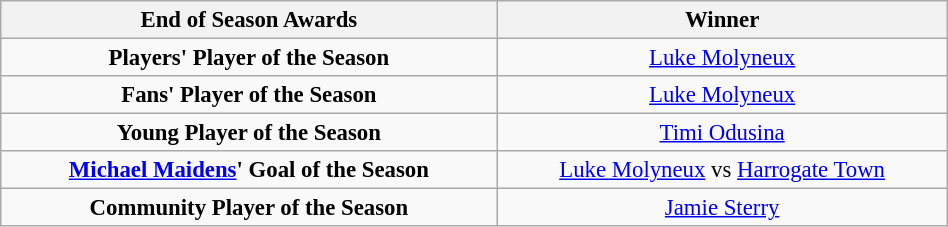<table class="wikitable" style="text-align:center; font-size:95%;width:50%; text-align:left">
<tr>
<th><strong>End of Season Awards</strong></th>
<th><strong>Winner</strong></th>
</tr>
<tr>
<td style="text-align:center;"><strong>Players' Player of the Season</strong></td>
<td style="text-align:center;"><a href='#'>Luke Molyneux</a></td>
</tr>
<tr>
<td style="text-align:center;"><strong>Fans' Player of the Season</strong></td>
<td style="text-align:center;"><a href='#'>Luke Molyneux</a></td>
</tr>
<tr>
<td style="text-align:center;"><strong>Young Player of the Season</strong></td>
<td style="text-align:center;"><a href='#'>Timi Odusina</a></td>
</tr>
<tr>
<td style="text-align:center;"><strong><a href='#'>Michael Maidens</a>' Goal of the Season</strong></td>
<td style="text-align:center;"><a href='#'>Luke Molyneux</a> vs <a href='#'>Harrogate Town</a></td>
</tr>
<tr>
<td style="text-align:center;"><strong>Community Player of the Season</strong></td>
<td style="text-align:center;"><a href='#'>Jamie Sterry</a></td>
</tr>
</table>
